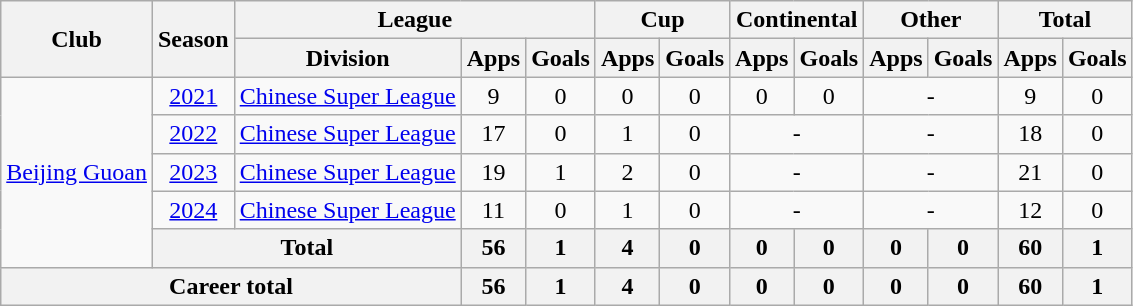<table class="wikitable" style="text-align: center">
<tr>
<th rowspan="2">Club</th>
<th rowspan="2">Season</th>
<th colspan="3">League</th>
<th colspan="2">Cup</th>
<th colspan="2">Continental</th>
<th colspan="2">Other</th>
<th colspan="2">Total</th>
</tr>
<tr>
<th>Division</th>
<th>Apps</th>
<th>Goals</th>
<th>Apps</th>
<th>Goals</th>
<th>Apps</th>
<th>Goals</th>
<th>Apps</th>
<th>Goals</th>
<th>Apps</th>
<th>Goals</th>
</tr>
<tr>
<td rowspan=5><a href='#'>Beijing Guoan</a></td>
<td><a href='#'>2021</a></td>
<td><a href='#'>Chinese Super League</a></td>
<td>9</td>
<td>0</td>
<td>0</td>
<td>0</td>
<td>0</td>
<td>0</td>
<td colspan="2">-</td>
<td>9</td>
<td>0</td>
</tr>
<tr>
<td><a href='#'>2022</a></td>
<td><a href='#'>Chinese Super League</a></td>
<td>17</td>
<td>0</td>
<td>1</td>
<td>0</td>
<td colspan="2">-</td>
<td colspan="2">-</td>
<td>18</td>
<td>0</td>
</tr>
<tr>
<td><a href='#'>2023</a></td>
<td><a href='#'>Chinese Super League</a></td>
<td>19</td>
<td>1</td>
<td>2</td>
<td>0</td>
<td colspan="2">-</td>
<td colspan="2">-</td>
<td>21</td>
<td>0</td>
</tr>
<tr>
<td><a href='#'>2024</a></td>
<td><a href='#'>Chinese Super League</a></td>
<td>11</td>
<td>0</td>
<td>1</td>
<td>0</td>
<td colspan="2">-</td>
<td colspan="2">-</td>
<td>12</td>
<td>0</td>
</tr>
<tr>
<th colspan="2"><strong>Total</strong></th>
<th>56</th>
<th>1</th>
<th>4</th>
<th>0</th>
<th>0</th>
<th>0</th>
<th>0</th>
<th>0</th>
<th>60</th>
<th>1</th>
</tr>
<tr>
<th colspan=3>Career total</th>
<th>56</th>
<th>1</th>
<th>4</th>
<th>0</th>
<th>0</th>
<th>0</th>
<th>0</th>
<th>0</th>
<th>60</th>
<th>1</th>
</tr>
</table>
